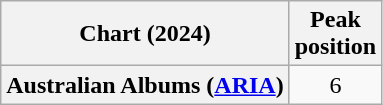<table class="wikitable plainrowheaders" style="text-align:center">
<tr>
<th scope="col">Chart (2024)</th>
<th scope="col">Peak<br>position</th>
</tr>
<tr>
<th scope="row">Australian Albums (<a href='#'>ARIA</a>)</th>
<td>6</td>
</tr>
</table>
